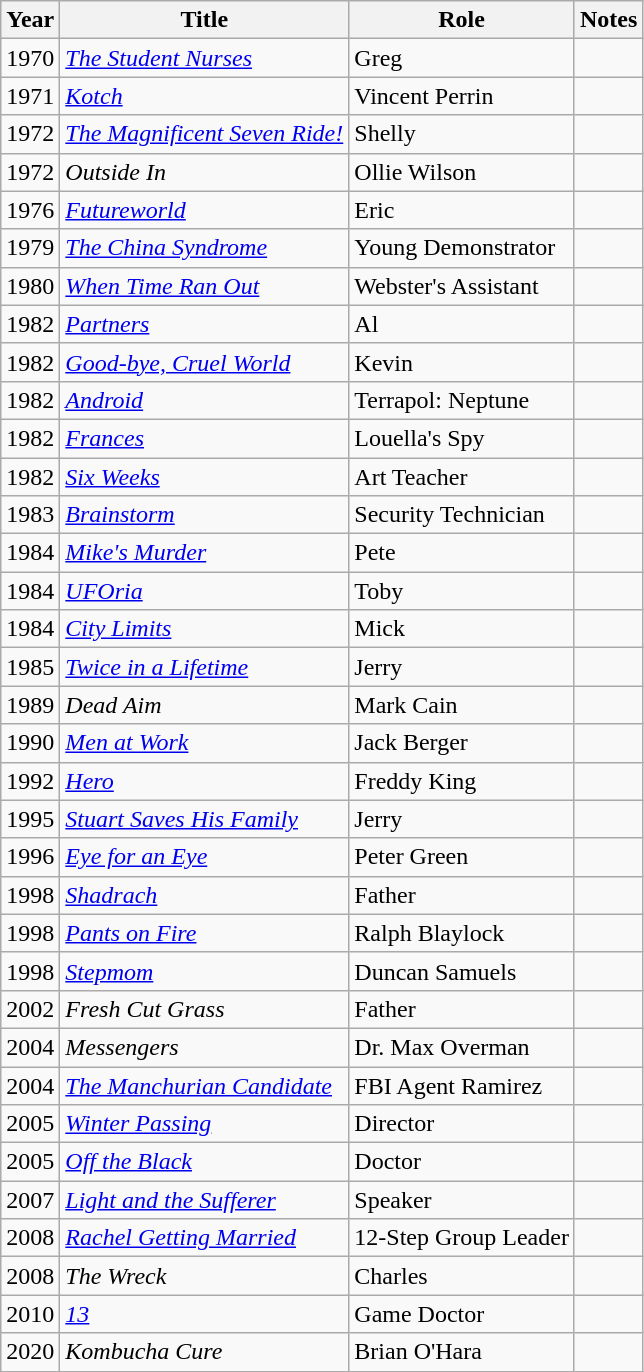<table class="wikitable sortable">
<tr>
<th>Year</th>
<th>Title</th>
<th>Role</th>
<th>Notes</th>
</tr>
<tr>
<td>1970</td>
<td><em><a href='#'>The Student Nurses</a></em></td>
<td>Greg</td>
<td></td>
</tr>
<tr>
<td>1971</td>
<td><em><a href='#'>Kotch</a></em></td>
<td>Vincent Perrin</td>
<td></td>
</tr>
<tr>
<td>1972</td>
<td><em><a href='#'>The Magnificent Seven Ride!</a></em></td>
<td>Shelly</td>
<td></td>
</tr>
<tr>
<td>1972</td>
<td><em>Outside In</em></td>
<td>Ollie Wilson</td>
<td></td>
</tr>
<tr>
<td>1976</td>
<td><em><a href='#'>Futureworld</a></em></td>
<td>Eric</td>
<td></td>
</tr>
<tr>
<td>1979</td>
<td><em><a href='#'>The China Syndrome</a></em></td>
<td>Young Demonstrator</td>
<td></td>
</tr>
<tr>
<td>1980</td>
<td><em><a href='#'>When Time Ran Out</a></em></td>
<td>Webster's Assistant</td>
<td></td>
</tr>
<tr>
<td>1982</td>
<td><a href='#'><em>Partners</em></a></td>
<td>Al</td>
<td></td>
</tr>
<tr>
<td>1982</td>
<td><em><a href='#'>Good-bye, Cruel World</a></em></td>
<td>Kevin</td>
<td></td>
</tr>
<tr>
<td>1982</td>
<td><a href='#'><em>Android</em></a></td>
<td>Terrapol: Neptune</td>
<td></td>
</tr>
<tr>
<td>1982</td>
<td><a href='#'><em>Frances</em></a></td>
<td>Louella's Spy</td>
<td></td>
</tr>
<tr>
<td>1982</td>
<td><em><a href='#'>Six Weeks</a></em></td>
<td>Art Teacher</td>
<td></td>
</tr>
<tr>
<td>1983</td>
<td><a href='#'><em>Brainstorm</em></a></td>
<td>Security Technician</td>
<td></td>
</tr>
<tr>
<td>1984</td>
<td><em><a href='#'>Mike's Murder</a></em></td>
<td>Pete</td>
<td></td>
</tr>
<tr>
<td>1984</td>
<td><em><a href='#'>UFOria</a></em></td>
<td>Toby</td>
<td></td>
</tr>
<tr>
<td>1984</td>
<td><a href='#'><em>City Limits</em></a></td>
<td>Mick</td>
<td></td>
</tr>
<tr>
<td>1985</td>
<td><a href='#'><em>Twice in a Lifetime</em></a></td>
<td>Jerry</td>
<td></td>
</tr>
<tr>
<td>1989</td>
<td><em>Dead Aim</em></td>
<td>Mark Cain</td>
<td></td>
</tr>
<tr>
<td>1990</td>
<td><a href='#'><em>Men at Work</em></a></td>
<td>Jack Berger</td>
<td></td>
</tr>
<tr>
<td>1992</td>
<td><a href='#'><em>Hero</em></a></td>
<td>Freddy King</td>
<td></td>
</tr>
<tr>
<td>1995</td>
<td><em><a href='#'>Stuart Saves His Family</a></em></td>
<td>Jerry</td>
<td></td>
</tr>
<tr>
<td>1996</td>
<td><a href='#'><em>Eye for an Eye</em></a></td>
<td>Peter Green</td>
<td></td>
</tr>
<tr>
<td>1998</td>
<td><a href='#'><em>Shadrach</em></a></td>
<td>Father</td>
<td></td>
</tr>
<tr>
<td>1998</td>
<td><a href='#'><em>Pants on Fire</em></a></td>
<td>Ralph Blaylock</td>
<td></td>
</tr>
<tr>
<td>1998</td>
<td><a href='#'><em>Stepmom</em></a></td>
<td>Duncan Samuels</td>
<td></td>
</tr>
<tr>
<td>2002</td>
<td><em>Fresh Cut Grass</em></td>
<td>Father</td>
<td></td>
</tr>
<tr>
<td>2004</td>
<td><em>Messengers</em></td>
<td>Dr. Max Overman</td>
<td></td>
</tr>
<tr>
<td>2004</td>
<td><a href='#'><em>The Manchurian Candidate</em></a></td>
<td>FBI Agent Ramirez</td>
<td></td>
</tr>
<tr>
<td>2005</td>
<td><em><a href='#'>Winter Passing</a></em></td>
<td>Director</td>
<td></td>
</tr>
<tr>
<td>2005</td>
<td><em><a href='#'>Off the Black</a></em></td>
<td>Doctor</td>
<td></td>
</tr>
<tr>
<td>2007</td>
<td><em><a href='#'>Light and the Sufferer</a></em></td>
<td>Speaker</td>
<td></td>
</tr>
<tr>
<td>2008</td>
<td><em><a href='#'>Rachel Getting Married</a></em></td>
<td>12-Step Group Leader</td>
<td></td>
</tr>
<tr>
<td>2008</td>
<td><em>The Wreck</em></td>
<td>Charles</td>
<td></td>
</tr>
<tr>
<td>2010</td>
<td><a href='#'><em>13</em></a></td>
<td>Game Doctor</td>
<td></td>
</tr>
<tr>
<td>2020</td>
<td><em>Kombucha Cure</em></td>
<td>Brian O'Hara</td>
<td></td>
</tr>
</table>
